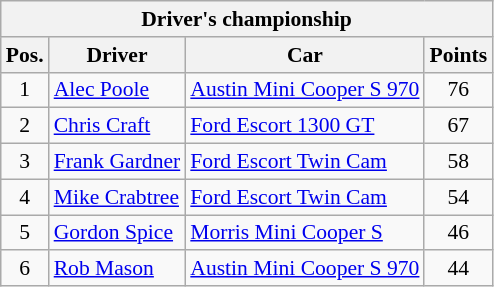<table class="wikitable" style="font-size: 90%">
<tr>
<th colspan=4>Driver's championship</th>
</tr>
<tr>
<th>Pos.</th>
<th>Driver</th>
<th>Car </th>
<th>Points</th>
</tr>
<tr>
<td align=center>1</td>
<td> <a href='#'>Alec Poole</a></td>
<td><a href='#'>Austin Mini Cooper S 970</a></td>
<td align=center>76</td>
</tr>
<tr>
<td align=center>2</td>
<td> <a href='#'>Chris Craft</a></td>
<td><a href='#'>Ford Escort 1300 GT</a></td>
<td align=center>67</td>
</tr>
<tr>
<td align=center>3</td>
<td> <a href='#'>Frank Gardner</a></td>
<td><a href='#'>Ford Escort Twin Cam</a></td>
<td align=center>58</td>
</tr>
<tr>
<td align=center>4</td>
<td> <a href='#'>Mike Crabtree</a></td>
<td><a href='#'>Ford Escort Twin Cam</a></td>
<td align=center>54</td>
</tr>
<tr>
<td align=center>5</td>
<td> <a href='#'>Gordon Spice</a></td>
<td><a href='#'>Morris Mini Cooper S</a></td>
<td align=center>46</td>
</tr>
<tr>
<td align=center>6</td>
<td> <a href='#'>Rob Mason</a></td>
<td><a href='#'>Austin Mini Cooper S 970</a></td>
<td align=center>44</td>
</tr>
</table>
